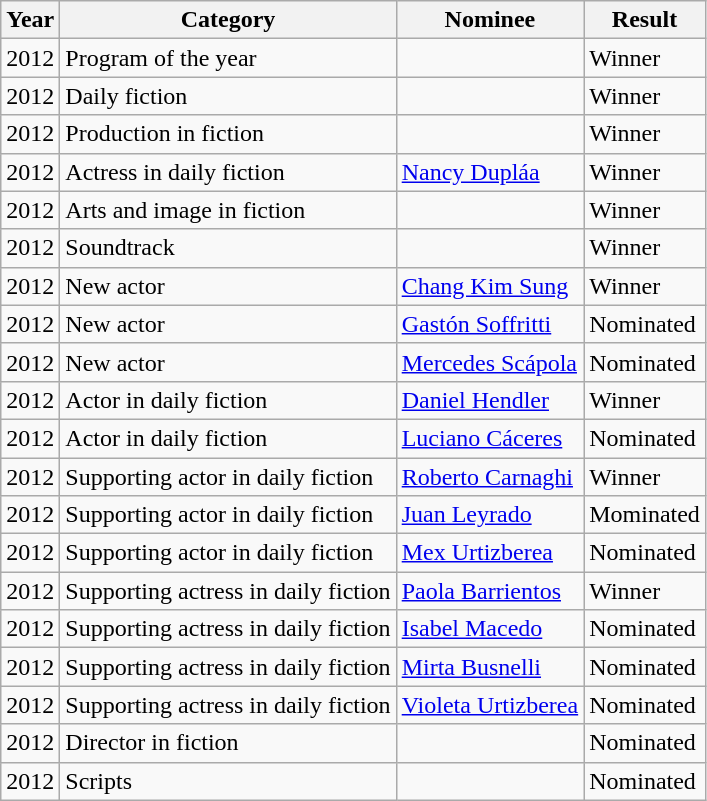<table class="wikitable sortable">
<tr>
<th>Year</th>
<th>Category</th>
<th>Nominee</th>
<th>Result</th>
</tr>
<tr>
<td>2012</td>
<td>Program of the year</td>
<td></td>
<td>Winner</td>
</tr>
<tr>
<td>2012</td>
<td>Daily fiction</td>
<td></td>
<td>Winner</td>
</tr>
<tr>
<td>2012</td>
<td>Production in fiction</td>
<td></td>
<td>Winner</td>
</tr>
<tr>
<td>2012</td>
<td>Actress in daily fiction</td>
<td><a href='#'>Nancy Dupláa</a></td>
<td>Winner</td>
</tr>
<tr>
<td>2012</td>
<td>Arts and image in fiction</td>
<td></td>
<td>Winner</td>
</tr>
<tr>
<td>2012</td>
<td>Soundtrack</td>
<td></td>
<td>Winner</td>
</tr>
<tr>
<td>2012</td>
<td>New actor</td>
<td><a href='#'>Chang Kim Sung</a></td>
<td>Winner</td>
</tr>
<tr>
<td>2012</td>
<td>New actor</td>
<td><a href='#'>Gastón Soffritti</a></td>
<td>Nominated</td>
</tr>
<tr>
<td>2012</td>
<td>New actor</td>
<td><a href='#'>Mercedes Scápola</a></td>
<td>Nominated</td>
</tr>
<tr>
<td>2012</td>
<td>Actor in daily fiction</td>
<td><a href='#'>Daniel Hendler</a></td>
<td>Winner</td>
</tr>
<tr>
<td>2012</td>
<td>Actor in daily fiction</td>
<td><a href='#'>Luciano Cáceres</a></td>
<td>Nominated</td>
</tr>
<tr>
<td>2012</td>
<td>Supporting actor in daily fiction</td>
<td><a href='#'>Roberto Carnaghi</a></td>
<td>Winner</td>
</tr>
<tr>
<td>2012</td>
<td>Supporting actor in daily fiction</td>
<td><a href='#'>Juan Leyrado</a></td>
<td>Mominated</td>
</tr>
<tr>
<td>2012</td>
<td>Supporting actor in daily fiction</td>
<td><a href='#'>Mex Urtizberea</a></td>
<td>Nominated</td>
</tr>
<tr>
<td>2012</td>
<td>Supporting actress in daily fiction</td>
<td><a href='#'>Paola Barrientos</a></td>
<td>Winner</td>
</tr>
<tr>
<td>2012</td>
<td>Supporting actress in daily fiction</td>
<td><a href='#'>Isabel Macedo</a></td>
<td>Nominated</td>
</tr>
<tr>
<td>2012</td>
<td>Supporting actress in daily fiction</td>
<td><a href='#'>Mirta Busnelli</a></td>
<td>Nominated</td>
</tr>
<tr>
<td>2012</td>
<td>Supporting actress in daily fiction</td>
<td><a href='#'>Violeta Urtizberea</a></td>
<td>Nominated</td>
</tr>
<tr>
<td>2012</td>
<td>Director in fiction</td>
<td></td>
<td>Nominated</td>
</tr>
<tr>
<td>2012</td>
<td>Scripts</td>
<td></td>
<td>Nominated</td>
</tr>
</table>
